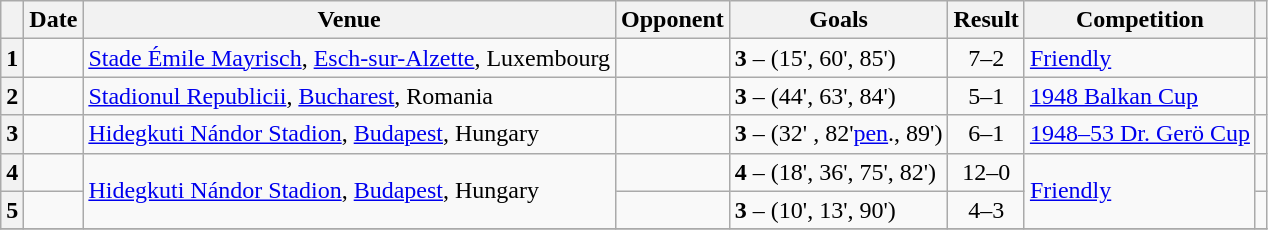<table class="wikitable sortable">
<tr>
<th scope="col"></th>
<th scope="col">Date</th>
<th scope="col">Venue</th>
<th scope="col">Opponent</th>
<th scope="col">Goals</th>
<th scope="col">Result</th>
<th scope="col">Competition</th>
<th scope="col" class="unsortable"></th>
</tr>
<tr>
<th scope="row">1</th>
<td></td>
<td><a href='#'>Stade Émile Mayrisch</a>, <a href='#'>Esch-sur-Alzette</a>, Luxembourg</td>
<td data-sort-value="Luxembourg"></td>
<td data-sort-value="15"><strong>3</strong> – (15', 60', 85')</td>
<td style="text-align: center" data-sort-value="2">7–2</td>
<td><a href='#'>Friendly</a></td>
<td style="text-align: center"></td>
</tr>
<tr>
<th scope="row">2</th>
<td></td>
<td><a href='#'>Stadionul Republicii</a>, <a href='#'>Bucharest</a>, Romania</td>
<td data-sort-value="Romania"></td>
<td data-sort-value="29"><strong>3</strong> – (44', 63', 84')</td>
<td style="text-align: center" data-sort-value="1">5–1</td>
<td><a href='#'>1948 Balkan Cup</a></td>
<td style="text-align: center"></td>
</tr>
<tr>
<th scope="row">3</th>
<td></td>
<td><a href='#'>Hidegkuti Nándor Stadion</a>, <a href='#'>Budapest</a>, Hungary</td>
<td data-sort-value="Austria"></td>
<td data-sort-value="29"><strong>3</strong> – (32' , 82'<a href='#'>pen</a>., 89')</td>
<td style="text-align: center" data-sort-value="1">6–1</td>
<td><a href='#'>1948–53 Dr. Gerö Cup</a></td>
<td style="text-align: center"></td>
</tr>
<tr>
<th scope="row">4</th>
<td></td>
<td rowspan="2"><a href='#'>Hidegkuti Nándor Stadion</a>, <a href='#'>Budapest</a>, Hungary</td>
<td data-sort-value="Albania"></td>
<td data-sort-value="45"><strong>4</strong> – (18', 36', 75', 82')</td>
<td style="text-align: center" data-sort-value="6">12–0</td>
<td rowspan="2"><a href='#'>Friendly</a></td>
<td style="text-align: center"></td>
</tr>
<tr>
<th scope="row">5</th>
<td></td>
<td data-sort-value="Austria"></td>
<td data-sort-value="62"><strong>3</strong> – (10', 13', 90')</td>
<td style="text-align: center" data-sort-value="4">4–3</td>
<td style="text-align: center"></td>
</tr>
<tr>
</tr>
</table>
